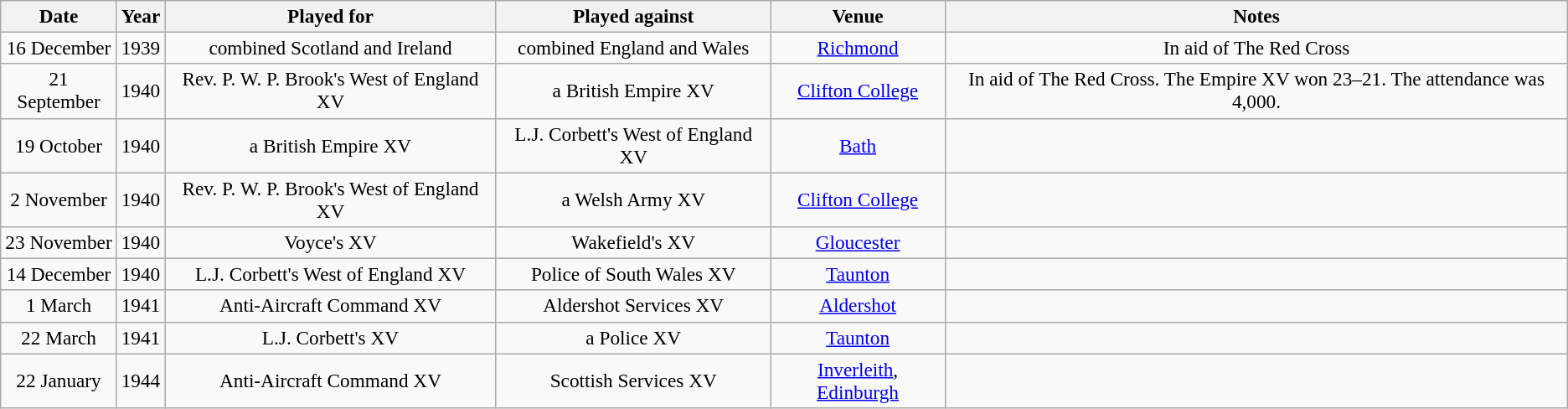<table class="sortable wikitable" style="font-size:97%; text-align:center;">
<tr>
<th>Date</th>
<th>Year</th>
<th>Played for</th>
<th>Played against</th>
<th>Venue</th>
<th>Notes</th>
</tr>
<tr>
<td>16 December</td>
<td>1939</td>
<td>combined Scotland and Ireland</td>
<td>combined England and Wales</td>
<td><a href='#'>Richmond</a></td>
<td>In aid of The Red Cross</td>
</tr>
<tr>
<td>21 September</td>
<td>1940</td>
<td>Rev. P. W. P. Brook's West of England XV</td>
<td>a British Empire XV</td>
<td><a href='#'>Clifton College</a></td>
<td>In aid of The Red Cross. The Empire XV won 23–21. The attendance was 4,000.</td>
</tr>
<tr>
<td>19 October</td>
<td>1940</td>
<td>a British Empire XV</td>
<td>L.J. Corbett's West of England XV</td>
<td><a href='#'>Bath</a></td>
<td></td>
</tr>
<tr>
<td>2 November</td>
<td>1940</td>
<td>Rev. P. W. P. Brook's West of England XV</td>
<td>a Welsh Army XV</td>
<td><a href='#'>Clifton College</a></td>
<td></td>
</tr>
<tr>
<td>23 November</td>
<td>1940</td>
<td>Voyce's XV</td>
<td>Wakefield's XV</td>
<td><a href='#'>Gloucester</a></td>
<td></td>
</tr>
<tr>
<td>14 December</td>
<td>1940</td>
<td>L.J. Corbett's West of England XV</td>
<td>Police of South Wales XV</td>
<td><a href='#'>Taunton</a></td>
<td></td>
</tr>
<tr>
<td>1 March</td>
<td>1941</td>
<td>Anti-Aircraft Command XV</td>
<td>Aldershot Services XV</td>
<td><a href='#'>Aldershot</a></td>
<td></td>
</tr>
<tr>
<td>22 March</td>
<td>1941</td>
<td>L.J. Corbett's XV</td>
<td>a Police XV</td>
<td><a href='#'>Taunton</a></td>
<td></td>
</tr>
<tr>
<td>22 January</td>
<td>1944</td>
<td>Anti-Aircraft Command XV</td>
<td>Scottish Services XV</td>
<td><a href='#'>Inverleith</a>, <a href='#'>Edinburgh</a></td>
<td></td>
</tr>
</table>
